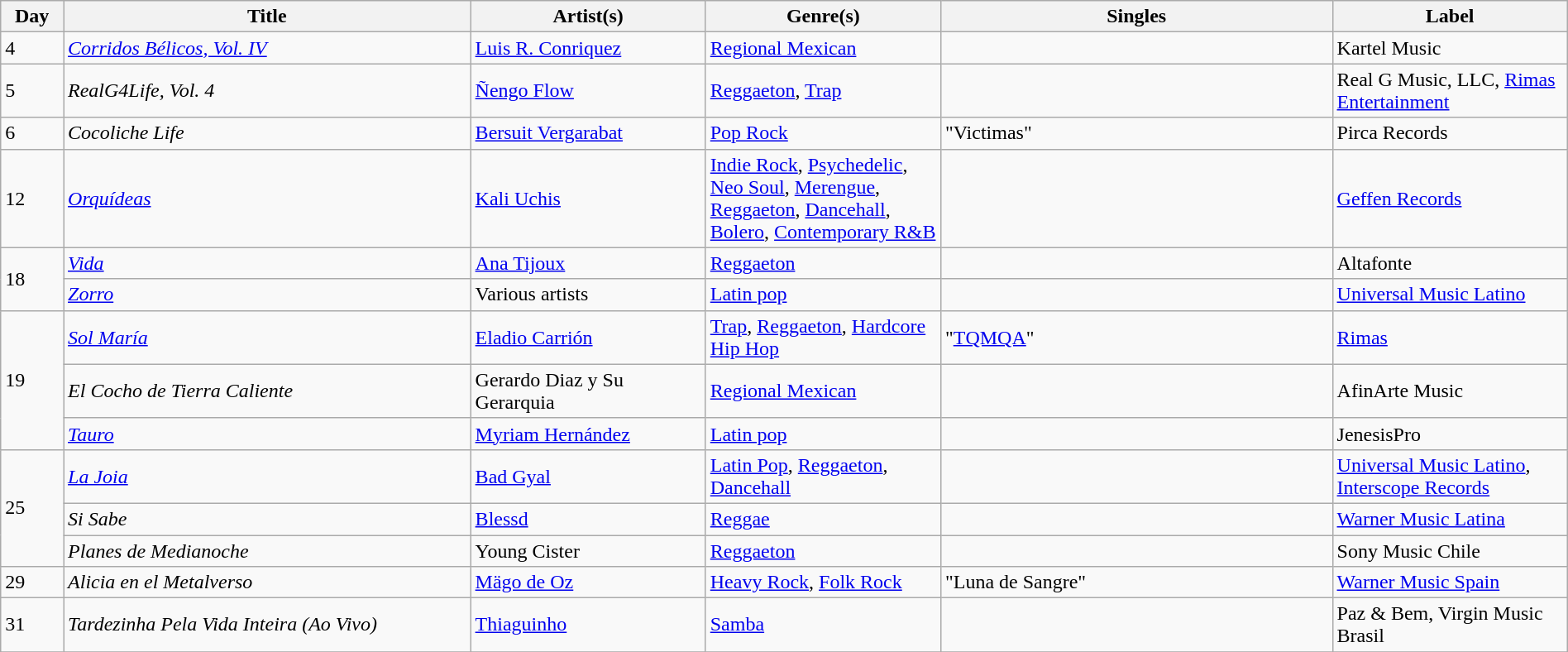<table class="wikitable" style="width:100%; margin-bottom:4px">
<tr>
<th scope="col" width="4%">Day</th>
<th scope="col" width="26%">Title</th>
<th scope="col" width="15%">Artist(s)</th>
<th scope="col" width="15%">Genre(s)</th>
<th scope="col" width="25%">Singles</th>
<th scope="col" width="15%">Label</th>
</tr>
<tr>
<td>4</td>
<td><em><a href='#'>Corridos Bélicos, Vol. IV</a></em></td>
<td><a href='#'>Luis R. Conriquez</a></td>
<td><a href='#'>Regional Mexican</a></td>
<td></td>
<td>Kartel Music</td>
</tr>
<tr>
<td>5</td>
<td><em>RealG4Life, Vol. 4</em></td>
<td><a href='#'>Ñengo Flow</a></td>
<td><a href='#'>Reggaeton</a>, <a href='#'>Trap</a></td>
<td></td>
<td>Real G Music, LLC, <a href='#'>Rimas Entertainment</a></td>
</tr>
<tr>
<td>6</td>
<td><em>Cocoliche Life</em></td>
<td><a href='#'>Bersuit Vergarabat</a></td>
<td><a href='#'>Pop Rock</a></td>
<td>"Victimas"</td>
<td>Pirca Records</td>
</tr>
<tr>
<td>12</td>
<td><em><a href='#'>Orquídeas</a></em></td>
<td><a href='#'>Kali Uchis</a></td>
<td><a href='#'>Indie Rock</a>, <a href='#'>Psychedelic</a>, <a href='#'>Neo Soul</a>, <a href='#'>Merengue</a>, <a href='#'>Reggaeton</a>, <a href='#'>Dancehall</a>, <a href='#'>Bolero</a>, <a href='#'>Contemporary R&B</a></td>
<td></td>
<td><a href='#'>Geffen Records</a></td>
</tr>
<tr>
<td rowspan="2">18</td>
<td><em><a href='#'>Vida</a></em></td>
<td><a href='#'>Ana Tijoux</a></td>
<td><a href='#'>Reggaeton</a></td>
<td></td>
<td>Altafonte</td>
</tr>
<tr>
<td><em><a href='#'>Zorro</a></em></td>
<td>Various artists</td>
<td><a href='#'>Latin pop</a></td>
<td></td>
<td><a href='#'>Universal Music Latino</a></td>
</tr>
<tr>
<td rowspan="3">19</td>
<td><em><a href='#'>Sol María</a></em></td>
<td><a href='#'>Eladio Carrión</a></td>
<td><a href='#'>Trap</a>, <a href='#'>Reggaeton</a>, <a href='#'>Hardcore Hip Hop</a></td>
<td>"<a href='#'>TQMQA</a>"</td>
<td><a href='#'>Rimas</a></td>
</tr>
<tr>
<td><em> El Cocho de Tierra Caliente</em></td>
<td>Gerardo Diaz y Su Gerarquia</td>
<td><a href='#'>Regional Mexican</a></td>
<td></td>
<td>AfinArte Music</td>
</tr>
<tr>
<td><em><a href='#'>Tauro</a></em></td>
<td><a href='#'>Myriam Hernández</a></td>
<td><a href='#'>Latin pop</a></td>
<td></td>
<td>JenesisPro</td>
</tr>
<tr>
<td rowspan="3">25</td>
<td><em><a href='#'>La Joia</a></em></td>
<td><a href='#'>Bad Gyal</a></td>
<td><a href='#'>Latin Pop</a>, <a href='#'>Reggaeton</a>, <a href='#'>Dancehall</a></td>
<td></td>
<td><a href='#'>Universal Music Latino</a>, <a href='#'>Interscope Records</a></td>
</tr>
<tr>
<td><em>Si Sabe</em></td>
<td><a href='#'>Blessd</a></td>
<td><a href='#'>Reggae</a></td>
<td></td>
<td><a href='#'>Warner Music Latina</a></td>
</tr>
<tr>
<td><em>Planes de Medianoche</em></td>
<td>Young Cister</td>
<td><a href='#'>Reggaeton</a></td>
<td></td>
<td>Sony Music Chile</td>
</tr>
<tr>
<td>29</td>
<td><em>Alicia en el Metalverso</em></td>
<td><a href='#'>Mägo de Oz</a></td>
<td><a href='#'>Heavy Rock</a>, <a href='#'>Folk Rock</a></td>
<td>"Luna de Sangre"</td>
<td><a href='#'>Warner Music Spain</a></td>
</tr>
<tr>
<td>31</td>
<td><em>Tardezinha Pela Vida Inteira (Ao Vivo)</em></td>
<td><a href='#'>Thiaguinho</a></td>
<td><a href='#'>Samba</a></td>
<td></td>
<td>Paz & Bem, Virgin Music Brasil</td>
</tr>
<tr>
</tr>
</table>
